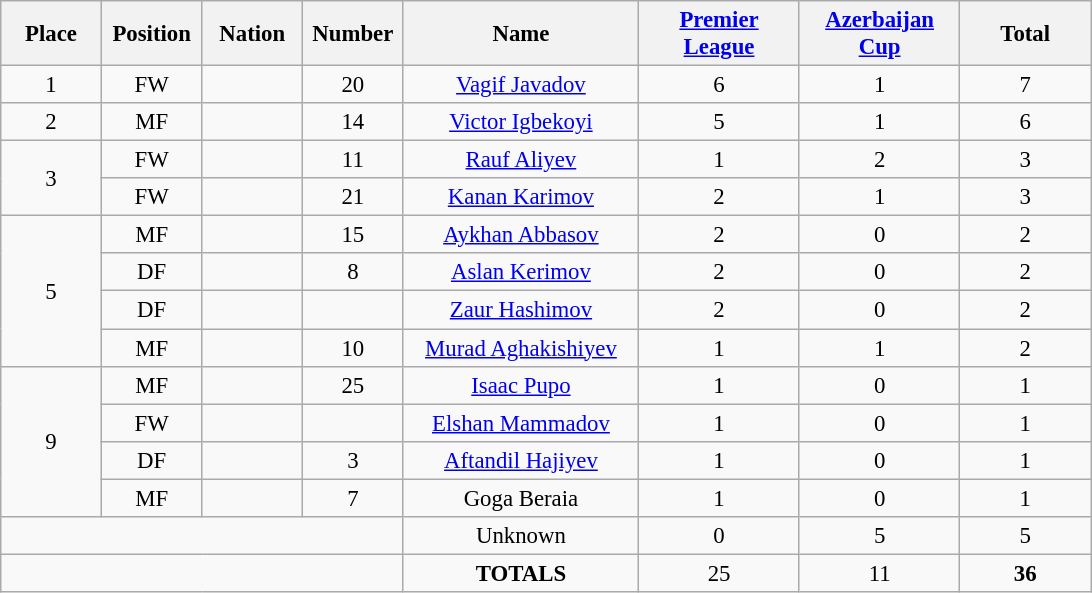<table class="wikitable" style="font-size: 95%; text-align: center;">
<tr>
<th width=60>Place</th>
<th width=60>Position</th>
<th width=60>Nation</th>
<th width=60>Number</th>
<th width=150>Name</th>
<th width=100><a href='#'>Premier League</a></th>
<th width=100><a href='#'>Azerbaijan Cup</a></th>
<th width=80>Total</th>
</tr>
<tr>
<td>1</td>
<td>FW</td>
<td></td>
<td>20</td>
<td><a href='#'>Vagif Javadov</a></td>
<td>6</td>
<td>1</td>
<td>7</td>
</tr>
<tr>
<td>2</td>
<td>MF</td>
<td></td>
<td>14</td>
<td><a href='#'>Victor Igbekoyi</a></td>
<td>5</td>
<td>1</td>
<td>6</td>
</tr>
<tr>
<td rowspan="2">3</td>
<td>FW</td>
<td></td>
<td>11</td>
<td><a href='#'>Rauf Aliyev</a></td>
<td>1</td>
<td>2</td>
<td>3</td>
</tr>
<tr>
<td>FW</td>
<td></td>
<td>21</td>
<td><a href='#'>Kanan Karimov</a></td>
<td>2</td>
<td>1</td>
<td>3</td>
</tr>
<tr>
<td rowspan="4">5</td>
<td>MF</td>
<td></td>
<td>15</td>
<td><a href='#'>Aykhan Abbasov</a></td>
<td>2</td>
<td>0</td>
<td>2</td>
</tr>
<tr>
<td>DF</td>
<td></td>
<td>8</td>
<td><a href='#'>Aslan Kerimov</a></td>
<td>2</td>
<td>0</td>
<td>2</td>
</tr>
<tr>
<td>DF</td>
<td></td>
<td></td>
<td><a href='#'>Zaur Hashimov</a></td>
<td>2</td>
<td>0</td>
<td>2</td>
</tr>
<tr>
<td>MF</td>
<td></td>
<td>10</td>
<td><a href='#'>Murad Aghakishiyev</a></td>
<td>1</td>
<td>1</td>
<td>2</td>
</tr>
<tr>
<td rowspan="4">9</td>
<td>MF</td>
<td></td>
<td>25</td>
<td><a href='#'>Isaac Pupo</a></td>
<td>1</td>
<td>0</td>
<td>1</td>
</tr>
<tr>
<td>FW</td>
<td></td>
<td></td>
<td><a href='#'>Elshan Mammadov</a></td>
<td>1</td>
<td>0</td>
<td>1</td>
</tr>
<tr>
<td>DF</td>
<td></td>
<td>3</td>
<td><a href='#'>Aftandil Hajiyev</a></td>
<td>1</td>
<td>0</td>
<td>1</td>
</tr>
<tr>
<td>MF</td>
<td></td>
<td>7</td>
<td>Goga Beraia</td>
<td>1</td>
<td>0</td>
<td>1</td>
</tr>
<tr>
<td colspan="4"></td>
<td>Unknown</td>
<td>0</td>
<td>5</td>
<td>5</td>
</tr>
<tr>
<td colspan="4"></td>
<td><strong>TOTALS</strong></td>
<td>25</td>
<td>11</td>
<td><strong>36</strong></td>
</tr>
</table>
